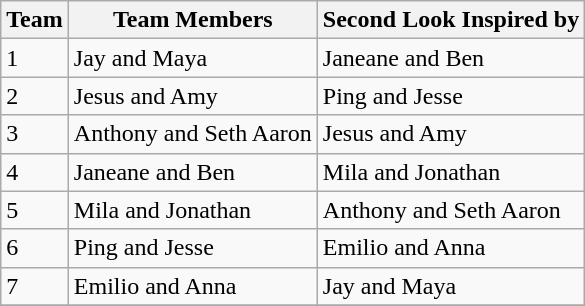<table class="wikitable">
<tr>
<th>Team</th>
<th>Team Members</th>
<th>Second Look Inspired by</th>
</tr>
<tr>
<td>1</td>
<td>Jay and Maya</td>
<td>Janeane and Ben</td>
</tr>
<tr>
<td>2</td>
<td>Jesus and Amy</td>
<td>Ping and Jesse</td>
</tr>
<tr>
<td>3</td>
<td>Anthony and Seth Aaron</td>
<td>Jesus and Amy</td>
</tr>
<tr>
<td>4</td>
<td>Janeane and Ben</td>
<td>Mila and Jonathan</td>
</tr>
<tr>
<td>5</td>
<td>Mila and Jonathan</td>
<td>Anthony and Seth Aaron</td>
</tr>
<tr>
<td>6</td>
<td>Ping and Jesse</td>
<td>Emilio and Anna</td>
</tr>
<tr>
<td>7</td>
<td>Emilio and Anna</td>
<td>Jay and Maya</td>
</tr>
<tr>
</tr>
</table>
